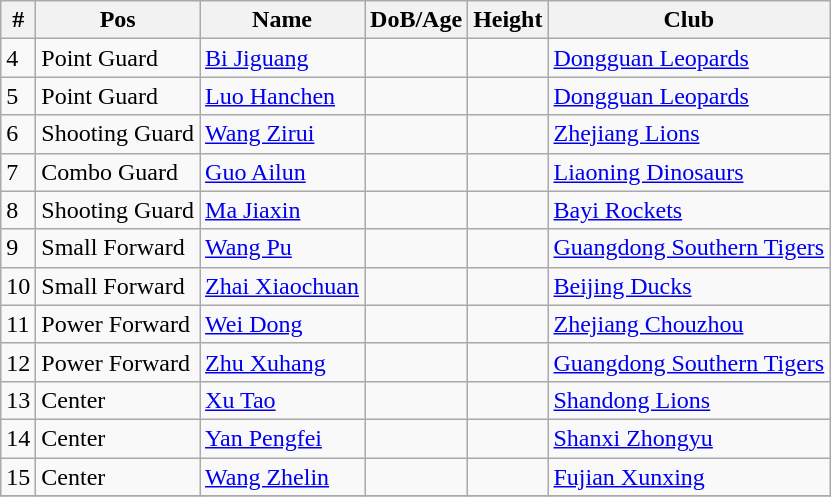<table class="wikitable sortable">
<tr>
<th>#</th>
<th>Pos</th>
<th>Name</th>
<th>DoB/Age</th>
<th>Height</th>
<th>Club</th>
</tr>
<tr>
<td>4</td>
<td>Point Guard</td>
<td><a href='#'>Bi Jiguang</a></td>
<td></td>
<td></td>
<td> <a href='#'>Dongguan Leopards</a></td>
</tr>
<tr>
<td>5</td>
<td>Point Guard</td>
<td><a href='#'>Luo Hanchen</a></td>
<td></td>
<td></td>
<td> <a href='#'>Dongguan Leopards</a></td>
</tr>
<tr>
<td>6</td>
<td>Shooting Guard</td>
<td><a href='#'>Wang Zirui</a></td>
<td></td>
<td></td>
<td> <a href='#'>Zhejiang Lions</a></td>
</tr>
<tr>
<td>7</td>
<td>Combo Guard</td>
<td><a href='#'>Guo Ailun</a></td>
<td></td>
<td></td>
<td> <a href='#'>Liaoning Dinosaurs</a></td>
</tr>
<tr>
<td>8</td>
<td>Shooting Guard</td>
<td><a href='#'>Ma Jiaxin</a></td>
<td></td>
<td></td>
<td> <a href='#'>Bayi Rockets</a></td>
</tr>
<tr>
<td>9</td>
<td>Small Forward</td>
<td><a href='#'>Wang Pu</a></td>
<td></td>
<td></td>
<td> <a href='#'>Guangdong Southern Tigers</a></td>
</tr>
<tr>
<td>10</td>
<td>Small Forward</td>
<td><a href='#'>Zhai Xiaochuan</a></td>
<td></td>
<td></td>
<td> <a href='#'>Beijing Ducks</a></td>
</tr>
<tr>
<td>11</td>
<td>Power Forward</td>
<td><a href='#'>Wei Dong</a></td>
<td></td>
<td></td>
<td> <a href='#'>Zhejiang Chouzhou</a></td>
</tr>
<tr>
<td>12</td>
<td>Power Forward</td>
<td><a href='#'>Zhu Xuhang</a></td>
<td></td>
<td></td>
<td> <a href='#'>Guangdong Southern Tigers</a></td>
</tr>
<tr>
<td>13</td>
<td>Center</td>
<td><a href='#'>Xu Tao</a></td>
<td></td>
<td></td>
<td> <a href='#'>Shandong Lions</a></td>
</tr>
<tr>
<td>14</td>
<td>Center</td>
<td><a href='#'>Yan Pengfei</a></td>
<td></td>
<td></td>
<td> <a href='#'>Shanxi Zhongyu</a></td>
</tr>
<tr>
<td>15</td>
<td>Center</td>
<td><a href='#'>Wang Zhelin</a></td>
<td></td>
<td></td>
<td> <a href='#'>Fujian Xunxing</a></td>
</tr>
<tr>
</tr>
</table>
